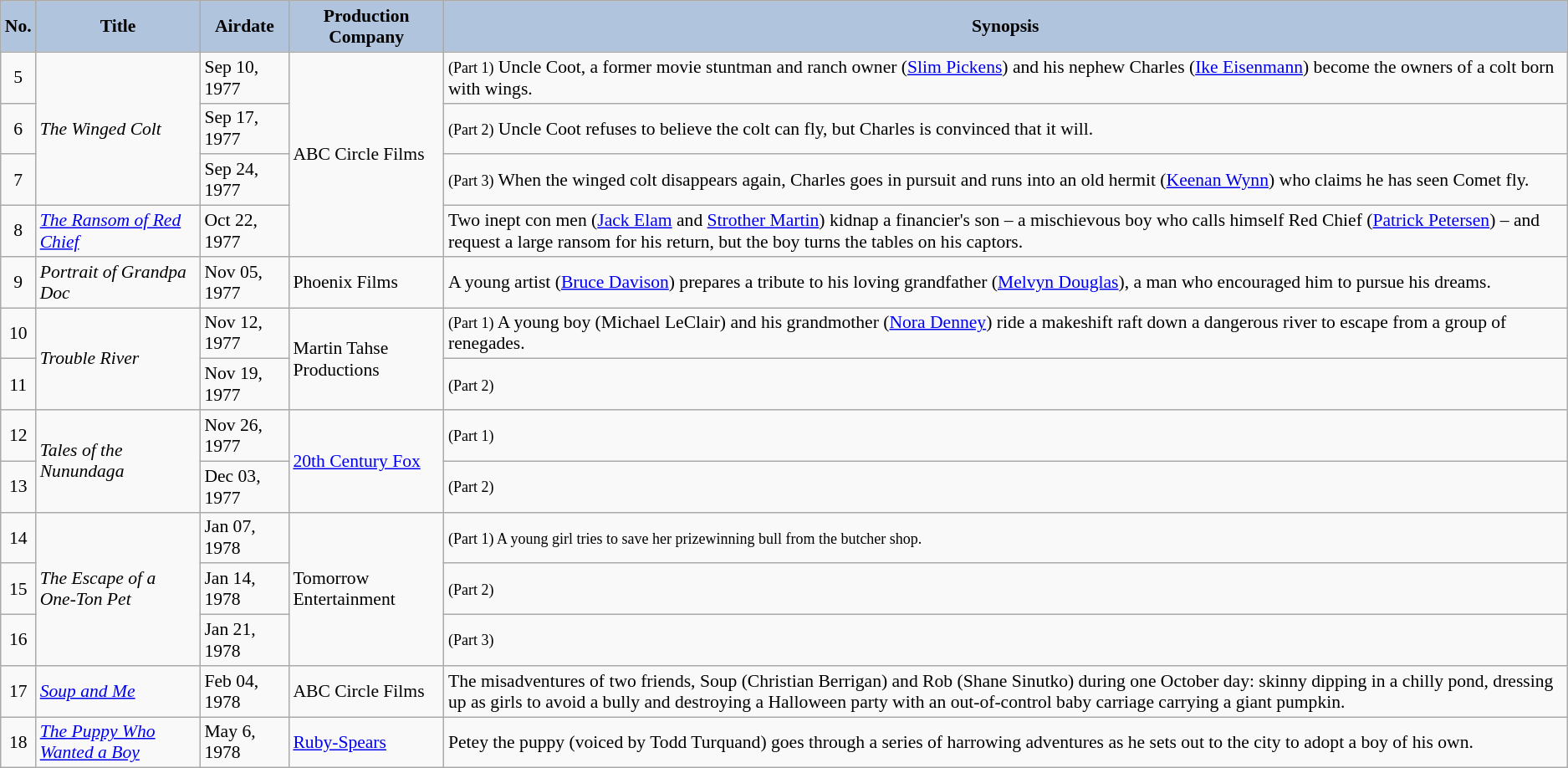<table class="wikitable" style="font-size:90%;">
<tr>
<th style="background:#B0C4DE;">No.</th>
<th style="background:#B0C4DE;">Title</th>
<th style="background:#B0C4DE;">Airdate</th>
<th style="background:#B0C4DE;">Production Company</th>
<th style="background:#B0C4DE;">Synopsis</th>
</tr>
<tr>
<td align="center">5</td>
<td rowspan=3><em>The Winged Colt</em></td>
<td>Sep 10, 1977</td>
<td rowspan=4>ABC Circle Films</td>
<td><small>(Part 1)</small> Uncle Coot, a former movie stuntman and ranch owner (<a href='#'>Slim Pickens</a>) and his nephew Charles (<a href='#'>Ike Eisenmann</a>) become the owners of a colt born with wings.</td>
</tr>
<tr>
<td align="center">6</td>
<td>Sep 17, 1977</td>
<td><small>(Part 2)</small> Uncle Coot refuses to believe the colt can fly, but Charles is convinced that it will.</td>
</tr>
<tr>
<td align="center">7</td>
<td>Sep 24, 1977</td>
<td><small>(Part 3)</small> When the winged colt disappears again, Charles goes in pursuit and runs into an old hermit (<a href='#'>Keenan Wynn</a>) who claims he has seen Comet fly.</td>
</tr>
<tr>
<td align="center">8</td>
<td><em><a href='#'>The Ransom of Red Chief</a></em></td>
<td>Oct 22, 1977</td>
<td>Two inept con men (<a href='#'>Jack Elam</a> and <a href='#'>Strother Martin</a>) kidnap a financier's son – a mischievous boy who calls himself Red Chief (<a href='#'>Patrick Petersen</a>) – and request a large ransom for his return, but the boy turns the tables on his captors.</td>
</tr>
<tr>
<td align="center">9</td>
<td><em>Portrait of Grandpa Doc</em></td>
<td>Nov 05, 1977</td>
<td>Phoenix Films</td>
<td>A young artist (<a href='#'>Bruce Davison</a>) prepares a tribute to his loving grandfather (<a href='#'>Melvyn Douglas</a>), a man who encouraged him to pursue his dreams.</td>
</tr>
<tr>
<td align="center">10</td>
<td rowspan=2><em>Trouble River</em></td>
<td>Nov 12, 1977</td>
<td rowspan=2>Martin Tahse Productions</td>
<td><small>(Part 1)</small> A young boy (Michael LeClair) and his grandmother (<a href='#'>Nora Denney</a>) ride a makeshift raft down a dangerous river to escape from a group of renegades.</td>
</tr>
<tr>
<td align="center">11</td>
<td>Nov 19, 1977</td>
<td><small>(Part 2)</small></td>
</tr>
<tr>
<td align="center">12</td>
<td rowspan=2><em>Tales of the Nunundaga</em></td>
<td>Nov 26, 1977</td>
<td rowspan=2><a href='#'>20th Century Fox</a></td>
<td><small>(Part 1)</small></td>
</tr>
<tr>
<td align="center">13</td>
<td>Dec 03, 1977</td>
<td><small>(Part 2)</small></td>
</tr>
<tr>
<td align="center">14</td>
<td rowspan=3><em>The Escape of a One-Ton Pet</em></td>
<td>Jan 07, 1978</td>
<td rowspan=3>Tomorrow Entertainment</td>
<td><small>(Part 1) A young girl tries to save her prizewinning bull from the butcher shop.</small></td>
</tr>
<tr>
<td align="center">15</td>
<td>Jan 14, 1978</td>
<td><small>(Part 2)</small></td>
</tr>
<tr>
<td align="center">16</td>
<td>Jan 21, 1978</td>
<td><small>(Part 3)</small></td>
</tr>
<tr>
<td align="center">17</td>
<td><em><a href='#'>Soup and Me</a></em></td>
<td>Feb 04, 1978</td>
<td>ABC Circle Films</td>
<td>The misadventures of two friends, Soup (Christian Berrigan) and Rob (Shane Sinutko) during one October day: skinny dipping in a chilly pond, dressing up as girls to avoid a bully and destroying a Halloween party with an out-of-control baby carriage carrying a giant pumpkin.</td>
</tr>
<tr>
<td align="center">18</td>
<td><em><a href='#'>The Puppy Who Wanted a Boy</a></em></td>
<td>May 6, 1978</td>
<td><a href='#'>Ruby-Spears</a></td>
<td>Petey the puppy (voiced by Todd Turquand) goes through a series of harrowing adventures as he sets out to the city to adopt a boy of his own.</td>
</tr>
</table>
